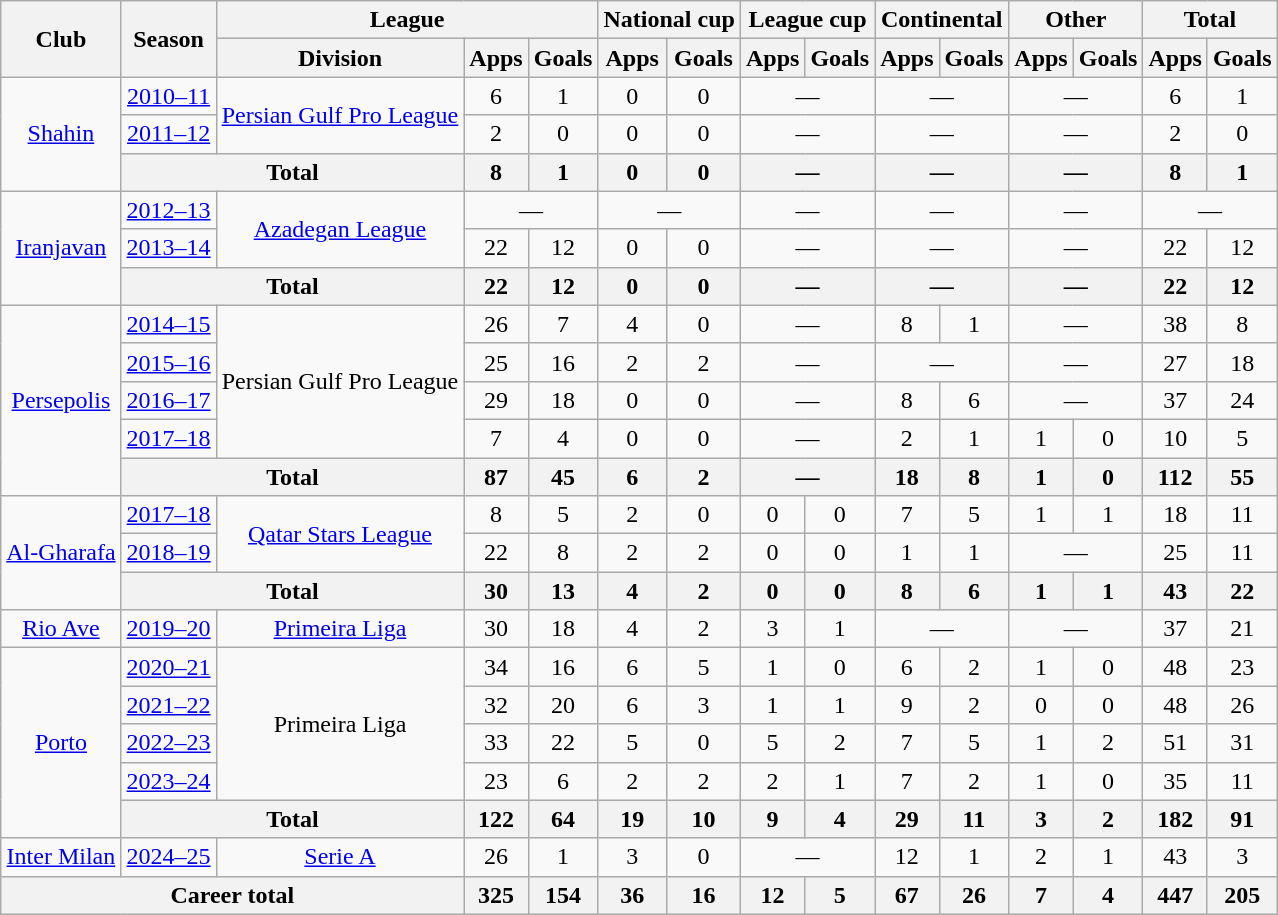<table class="wikitable" style="text-align:center">
<tr>
<th rowspan="2">Club</th>
<th rowspan="2">Season</th>
<th colspan="3">League</th>
<th colspan="2">National cup</th>
<th colspan="2">League cup</th>
<th colspan="2">Continental</th>
<th colspan="2">Other</th>
<th colspan="2">Total</th>
</tr>
<tr>
<th>Division</th>
<th>Apps</th>
<th>Goals</th>
<th>Apps</th>
<th>Goals</th>
<th>Apps</th>
<th>Goals</th>
<th>Apps</th>
<th>Goals</th>
<th>Apps</th>
<th>Goals</th>
<th>Apps</th>
<th>Goals</th>
</tr>
<tr>
<td rowspan="3"><a href='#'>Shahin</a></td>
<td><a href='#'>2010–11</a></td>
<td rowspan="2"><a href='#'>Persian Gulf Pro League</a></td>
<td>6</td>
<td>1</td>
<td>0</td>
<td>0</td>
<td colspan="2">—</td>
<td colspan="2">—</td>
<td colspan="2">—</td>
<td>6</td>
<td>1</td>
</tr>
<tr>
<td><a href='#'>2011–12</a></td>
<td>2</td>
<td>0</td>
<td>0</td>
<td>0</td>
<td colspan="2">—</td>
<td colspan="2">—</td>
<td colspan="2">—</td>
<td>2</td>
<td>0</td>
</tr>
<tr>
<th colspan="2">Total</th>
<th>8</th>
<th>1</th>
<th>0</th>
<th>0</th>
<th colspan="2">—</th>
<th colspan="2">—</th>
<th colspan="2">—</th>
<th>8</th>
<th>1</th>
</tr>
<tr>
<td rowspan="3"><a href='#'>Iranjavan</a></td>
<td><a href='#'>2012–13</a></td>
<td rowspan="2"><a href='#'>Azadegan League</a></td>
<td colspan="2">—</td>
<td colspan="2">—</td>
<td colspan="2">—</td>
<td colspan="2">—</td>
<td colspan="2">—</td>
<td colspan="2">—</td>
</tr>
<tr>
<td><a href='#'>2013–14</a></td>
<td>22</td>
<td>12</td>
<td>0</td>
<td>0</td>
<td colspan="2">—</td>
<td colspan="2">—</td>
<td colspan="2">—</td>
<td>22</td>
<td>12</td>
</tr>
<tr>
<th colspan="2">Total</th>
<th>22</th>
<th>12</th>
<th>0</th>
<th>0</th>
<th colspan="2">—</th>
<th colspan="2">—</th>
<th colspan="2">—</th>
<th>22</th>
<th>12</th>
</tr>
<tr>
<td rowspan="5"><a href='#'>Persepolis</a></td>
<td><a href='#'>2014–15</a></td>
<td rowspan="4">Persian Gulf Pro League</td>
<td>26</td>
<td>7</td>
<td>4</td>
<td>0</td>
<td colspan="2">—</td>
<td>8</td>
<td>1</td>
<td colspan="2">—</td>
<td>38</td>
<td>8</td>
</tr>
<tr>
<td><a href='#'>2015–16</a></td>
<td>25</td>
<td>16</td>
<td>2</td>
<td>2</td>
<td colspan="2">—</td>
<td colspan="2">—</td>
<td colspan="2">—</td>
<td>27</td>
<td>18</td>
</tr>
<tr>
<td><a href='#'>2016–17</a></td>
<td>29</td>
<td>18</td>
<td>0</td>
<td>0</td>
<td colspan="2">—</td>
<td>8</td>
<td>6</td>
<td colspan="2">—</td>
<td>37</td>
<td>24</td>
</tr>
<tr>
<td><a href='#'>2017–18</a></td>
<td>7</td>
<td>4</td>
<td>0</td>
<td>0</td>
<td colspan="2">—</td>
<td>2</td>
<td>1</td>
<td>1</td>
<td>0</td>
<td>10</td>
<td>5</td>
</tr>
<tr>
<th colspan="2">Total</th>
<th>87</th>
<th>45</th>
<th>6</th>
<th>2</th>
<th colspan="2">—</th>
<th>18</th>
<th>8</th>
<th>1</th>
<th>0</th>
<th>112</th>
<th>55</th>
</tr>
<tr>
<td rowspan="3"><a href='#'>Al-Gharafa</a></td>
<td><a href='#'>2017–18</a></td>
<td rowspan="2"><a href='#'>Qatar Stars League</a></td>
<td>8</td>
<td>5</td>
<td>2</td>
<td>0</td>
<td>0</td>
<td>0</td>
<td>7</td>
<td>5</td>
<td>1</td>
<td>1</td>
<td>18</td>
<td>11</td>
</tr>
<tr>
<td><a href='#'>2018–19</a></td>
<td>22</td>
<td>8</td>
<td>2</td>
<td>2</td>
<td>0</td>
<td>0</td>
<td>1</td>
<td>1</td>
<td colspan="2">—</td>
<td>25</td>
<td>11</td>
</tr>
<tr>
<th colspan="2">Total</th>
<th>30</th>
<th>13</th>
<th>4</th>
<th>2</th>
<th>0</th>
<th>0</th>
<th>8</th>
<th>6</th>
<th>1</th>
<th>1</th>
<th>43</th>
<th>22</th>
</tr>
<tr>
<td><a href='#'>Rio Ave</a></td>
<td><a href='#'>2019–20</a></td>
<td><a href='#'>Primeira Liga</a></td>
<td>30</td>
<td>18</td>
<td>4</td>
<td>2</td>
<td>3</td>
<td>1</td>
<td colspan="2">—</td>
<td colspan="2">—</td>
<td>37</td>
<td>21</td>
</tr>
<tr>
<td rowspan="5"><a href='#'>Porto</a></td>
<td><a href='#'>2020–21</a></td>
<td rowspan="4">Primeira Liga</td>
<td>34</td>
<td>16</td>
<td>6</td>
<td>5</td>
<td>1</td>
<td>0</td>
<td>6</td>
<td>2</td>
<td>1</td>
<td>0</td>
<td>48</td>
<td>23</td>
</tr>
<tr>
<td><a href='#'>2021–22</a></td>
<td>32</td>
<td>20</td>
<td>6</td>
<td>3</td>
<td>1</td>
<td>1</td>
<td>9</td>
<td>2</td>
<td>0</td>
<td>0</td>
<td>48</td>
<td>26</td>
</tr>
<tr>
<td><a href='#'>2022–23</a></td>
<td>33</td>
<td>22</td>
<td>5</td>
<td>0</td>
<td>5</td>
<td>2</td>
<td>7</td>
<td>5</td>
<td>1</td>
<td>2</td>
<td>51</td>
<td>31</td>
</tr>
<tr>
<td><a href='#'>2023–24</a></td>
<td>23</td>
<td>6</td>
<td>2</td>
<td>2</td>
<td>2</td>
<td>1</td>
<td>7</td>
<td>2</td>
<td>1</td>
<td>0</td>
<td>35</td>
<td>11</td>
</tr>
<tr>
<th colspan="2">Total</th>
<th>122</th>
<th>64</th>
<th>19</th>
<th>10</th>
<th>9</th>
<th>4</th>
<th>29</th>
<th>11</th>
<th>3</th>
<th>2</th>
<th>182</th>
<th>91</th>
</tr>
<tr>
<td><a href='#'>Inter Milan</a></td>
<td><a href='#'>2024–25</a></td>
<td><a href='#'>Serie A</a></td>
<td>26</td>
<td>1</td>
<td>3</td>
<td>0</td>
<td colspan="2">—</td>
<td>12</td>
<td>1</td>
<td>2</td>
<td>1</td>
<td>43</td>
<td>3</td>
</tr>
<tr>
<th colspan="3">Career total</th>
<th>325</th>
<th>154</th>
<th>36</th>
<th>16</th>
<th>12</th>
<th>5</th>
<th>67</th>
<th>26</th>
<th>7</th>
<th>4</th>
<th>447</th>
<th>205</th>
</tr>
</table>
